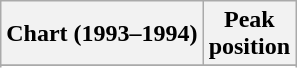<table class="wikitable sortable">
<tr>
<th align="left">Chart (1993–1994)</th>
<th align="center">Peak<br>position</th>
</tr>
<tr>
</tr>
<tr>
</tr>
</table>
